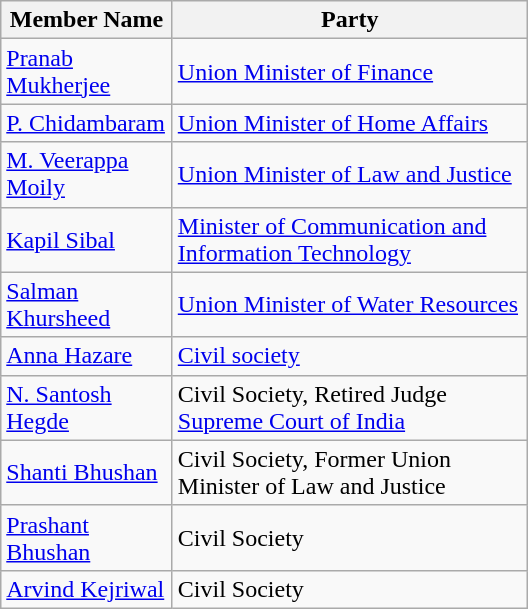<table class="wikitable floatright" style="max-width: 22em">
<tr>
<th>Member Name</th>
<th>Party</th>
</tr>
<tr>
<td><a href='#'>Pranab Mukherjee</a></td>
<td><a href='#'>Union Minister of Finance</a></td>
</tr>
<tr>
<td><a href='#'>P. Chidambaram</a></td>
<td><a href='#'>Union Minister of Home Affairs</a></td>
</tr>
<tr>
<td><a href='#'>M. Veerappa Moily</a></td>
<td><a href='#'>Union Minister of Law and Justice</a></td>
</tr>
<tr>
<td><a href='#'>Kapil Sibal</a></td>
<td><a href='#'>Minister of Communication and Information Technology</a></td>
</tr>
<tr>
<td><a href='#'>Salman Khursheed</a></td>
<td><a href='#'>Union Minister of Water Resources</a></td>
</tr>
<tr>
<td><a href='#'>Anna Hazare</a></td>
<td><a href='#'>Civil society</a></td>
</tr>
<tr>
<td><a href='#'>N. Santosh Hegde</a></td>
<td>Civil Society, Retired Judge <a href='#'>Supreme Court of India</a></td>
</tr>
<tr>
<td><a href='#'>Shanti Bhushan</a></td>
<td>Civil Society, Former Union Minister of Law and Justice</td>
</tr>
<tr>
<td><a href='#'>Prashant Bhushan</a></td>
<td>Civil Society</td>
</tr>
<tr>
<td><a href='#'>Arvind Kejriwal</a></td>
<td>Civil Society</td>
</tr>
</table>
